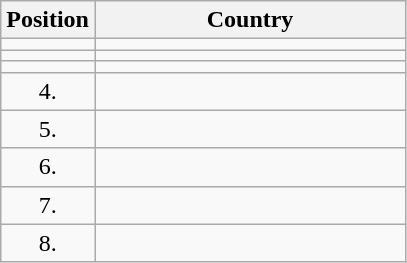<table class="wikitable">
<tr>
<th width="20">Position</th>
<th width="200">Country</th>
</tr>
<tr>
<td align="center"></td>
<td></td>
</tr>
<tr>
<td align="center"></td>
<td></td>
</tr>
<tr>
<td align="center"></td>
<td></td>
</tr>
<tr>
<td align="center">4.</td>
<td></td>
</tr>
<tr>
<td align="center">5.</td>
<td></td>
</tr>
<tr>
<td align="center">6.</td>
<td></td>
</tr>
<tr>
<td align="center">7.</td>
<td></td>
</tr>
<tr>
<td align="center">8.</td>
<td></td>
</tr>
</table>
